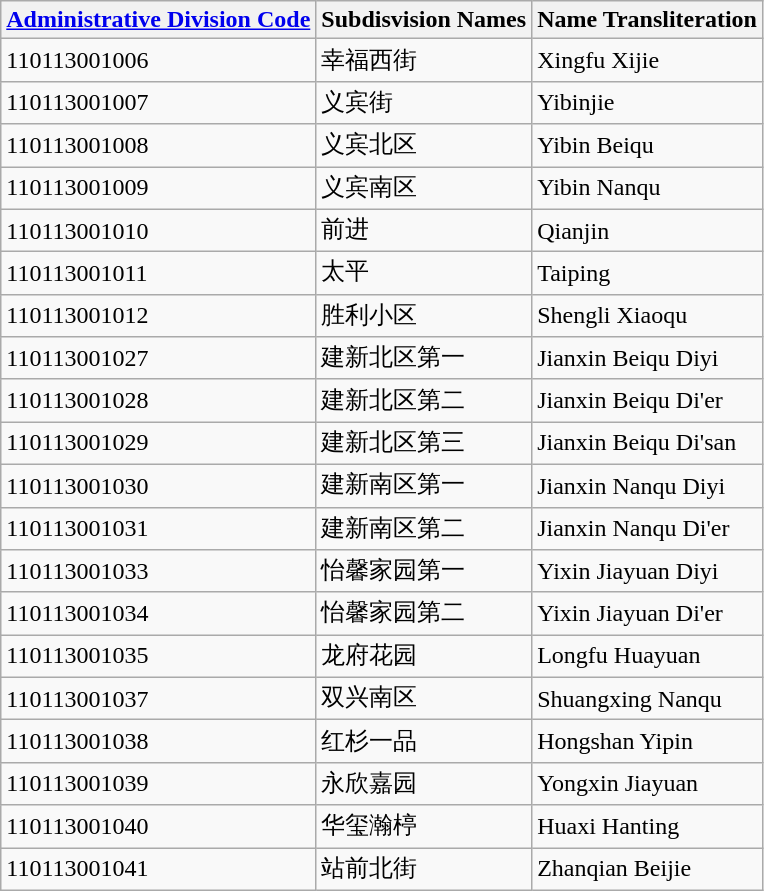<table class="wikitable sortable">
<tr>
<th><a href='#'>Administrative Division Code</a></th>
<th>Subdisvision Names</th>
<th>Name Transliteration</th>
</tr>
<tr>
<td>110113001006</td>
<td>幸福西街</td>
<td>Xingfu Xijie</td>
</tr>
<tr>
<td>110113001007</td>
<td>义宾街</td>
<td>Yibinjie</td>
</tr>
<tr>
<td>110113001008</td>
<td>义宾北区</td>
<td>Yibin Beiqu</td>
</tr>
<tr>
<td>110113001009</td>
<td>义宾南区</td>
<td>Yibin Nanqu</td>
</tr>
<tr>
<td>110113001010</td>
<td>前进</td>
<td>Qianjin</td>
</tr>
<tr>
<td>110113001011</td>
<td>太平</td>
<td>Taiping</td>
</tr>
<tr>
<td>110113001012</td>
<td>胜利小区</td>
<td>Shengli Xiaoqu</td>
</tr>
<tr>
<td>110113001027</td>
<td>建新北区第一</td>
<td>Jianxin Beiqu Diyi</td>
</tr>
<tr>
<td>110113001028</td>
<td>建新北区第二</td>
<td>Jianxin Beiqu Di'er</td>
</tr>
<tr>
<td>110113001029</td>
<td>建新北区第三</td>
<td>Jianxin Beiqu Di'san</td>
</tr>
<tr>
<td>110113001030</td>
<td>建新南区第一</td>
<td>Jianxin Nanqu Diyi</td>
</tr>
<tr>
<td>110113001031</td>
<td>建新南区第二</td>
<td>Jianxin Nanqu Di'er</td>
</tr>
<tr>
<td>110113001033</td>
<td>怡馨家园第一</td>
<td>Yixin Jiayuan Diyi</td>
</tr>
<tr>
<td>110113001034</td>
<td>怡馨家园第二</td>
<td>Yixin Jiayuan Di'er</td>
</tr>
<tr>
<td>110113001035</td>
<td>龙府花园</td>
<td>Longfu Huayuan</td>
</tr>
<tr>
<td>110113001037</td>
<td>双兴南区</td>
<td>Shuangxing Nanqu</td>
</tr>
<tr>
<td>110113001038</td>
<td>红杉一品</td>
<td>Hongshan Yipin</td>
</tr>
<tr>
<td>110113001039</td>
<td>永欣嘉园</td>
<td>Yongxin Jiayuan</td>
</tr>
<tr>
<td>110113001040</td>
<td>华玺瀚楟</td>
<td>Huaxi Hanting</td>
</tr>
<tr>
<td>110113001041</td>
<td>站前北街</td>
<td>Zhanqian Beijie</td>
</tr>
</table>
